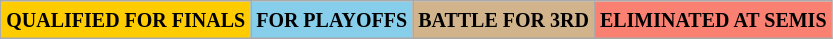<table class="wikitable">
<tr>
<td style="background:#fc0;"><small><strong>QUALIFIED FOR FINALS</strong></small></td>
<td style="background:skyblue;"><small><strong>FOR PLAYOFFS</strong></small></td>
<td style="background:tan;"><small><strong>BATTLE FOR 3RD</strong></small></td>
<td style="background:salmon;"><small><strong>ELIMINATED AT SEMIS</strong></small></td>
</tr>
</table>
